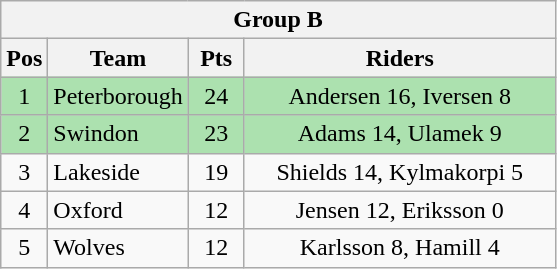<table class="wikitable">
<tr>
<th colspan="4">Group B</th>
</tr>
<tr>
<th width=20>Pos</th>
<th width=80>Team</th>
<th width=30>Pts</th>
<th width=200>Riders</th>
</tr>
<tr align=center  style="background:#ACE1AF;">
<td>1</td>
<td align=left>Peterborough</td>
<td>24</td>
<td>Andersen 16, Iversen 8</td>
</tr>
<tr align=center  style="background:#ACE1AF;">
<td>2</td>
<td align=left>Swindon</td>
<td>23</td>
<td>Adams 14, Ulamek 9</td>
</tr>
<tr align=center>
<td>3</td>
<td align=left>Lakeside</td>
<td>19</td>
<td>Shields 14, Kylmakorpi 5</td>
</tr>
<tr align=center>
<td>4</td>
<td align=left>Oxford</td>
<td>12</td>
<td>Jensen 12, Eriksson 0</td>
</tr>
<tr align=center>
<td>5</td>
<td align=left>Wolves</td>
<td>12</td>
<td>Karlsson 8, Hamill 4</td>
</tr>
</table>
